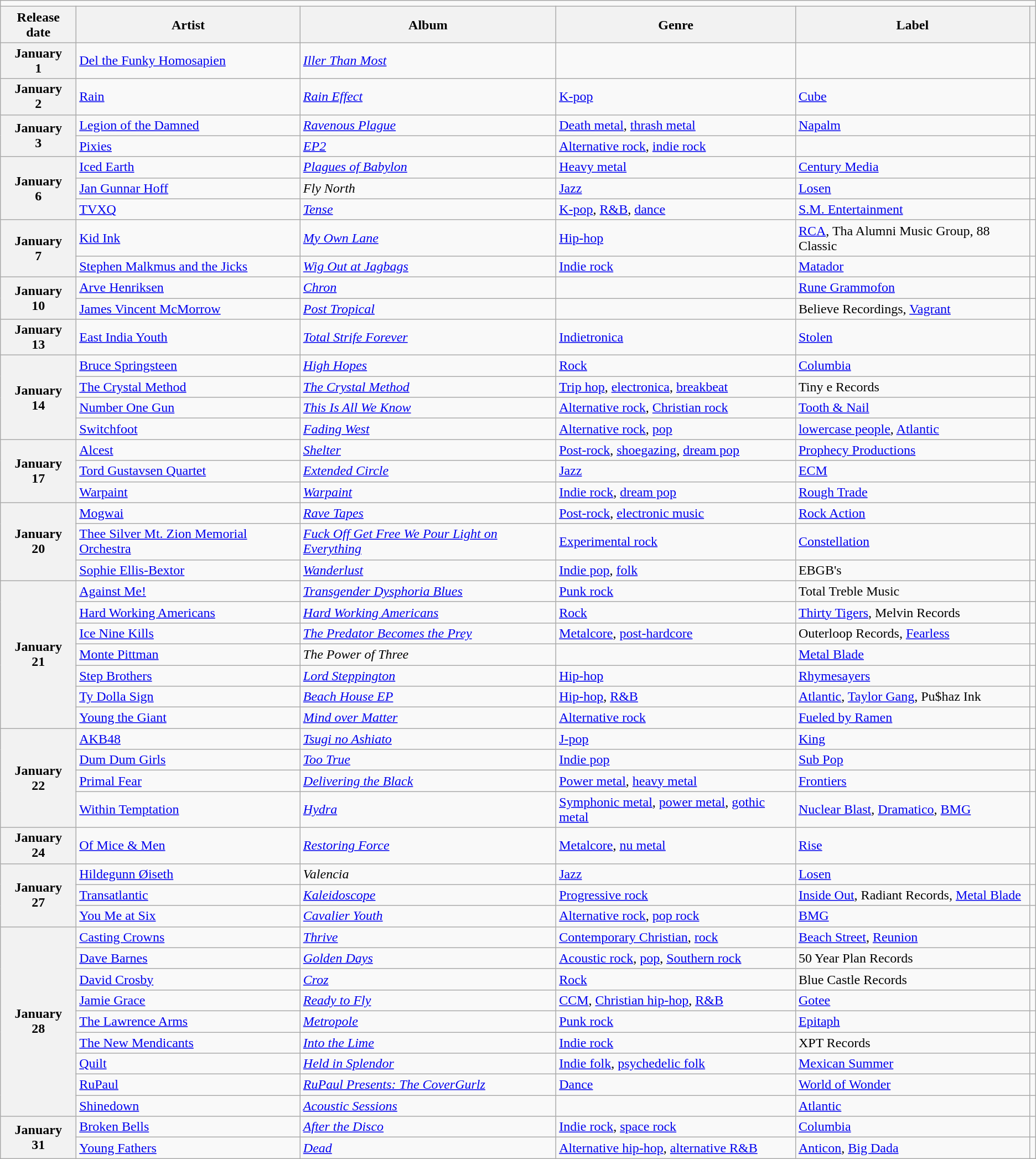<table class="wikitable plainrowheaders">
<tr>
<td colspan="6" style="text-align:center;"></td>
</tr>
<tr>
<th scope="col">Release date</th>
<th scope="col">Artist</th>
<th scope="col">Album</th>
<th scope="col">Genre</th>
<th scope="col">Label</th>
<th scope="col"></th>
</tr>
<tr>
<th scope="row" style="text-align:center;">January<br>1</th>
<td><a href='#'>Del the Funky Homosapien</a></td>
<td><em><a href='#'>Iller Than Most</a></em></td>
<td></td>
<td></td>
<td></td>
</tr>
<tr>
<th scope="row" style="text-align:center;">January<br>2</th>
<td><a href='#'>Rain</a></td>
<td><em><a href='#'>Rain Effect</a></em></td>
<td><a href='#'>K-pop</a></td>
<td><a href='#'>Cube</a></td>
<td></td>
</tr>
<tr>
<th scope="row" rowspan="2" style="text-align:center;">January<br>3</th>
<td><a href='#'>Legion of the Damned</a></td>
<td><em><a href='#'>Ravenous Plague</a></em></td>
<td><a href='#'>Death metal</a>, <a href='#'>thrash metal</a></td>
<td><a href='#'>Napalm</a></td>
<td></td>
</tr>
<tr>
<td><a href='#'>Pixies</a></td>
<td><em><a href='#'>EP2</a></em></td>
<td><a href='#'>Alternative rock</a>, <a href='#'>indie rock</a></td>
<td></td>
<td></td>
</tr>
<tr>
<th scope="row" rowspan="3" style="text-align:center;">January <br>6</th>
<td><a href='#'>Iced Earth</a></td>
<td><em><a href='#'>Plagues of Babylon</a></em></td>
<td><a href='#'>Heavy metal</a></td>
<td><a href='#'>Century Media</a></td>
<td></td>
</tr>
<tr>
<td><a href='#'>Jan Gunnar Hoff</a></td>
<td><em>Fly North</em></td>
<td><a href='#'>Jazz</a></td>
<td><a href='#'>Losen</a></td>
<td></td>
</tr>
<tr>
<td><a href='#'>TVXQ</a></td>
<td><em><a href='#'>Tense</a></em></td>
<td><a href='#'>K-pop</a>, <a href='#'>R&B</a>, <a href='#'>dance</a></td>
<td><a href='#'>S.M. Entertainment</a></td>
<td></td>
</tr>
<tr>
<th scope="row" rowspan="2" style="text-align:center;">January <br>7</th>
<td><a href='#'>Kid Ink</a></td>
<td><em><a href='#'>My Own Lane</a></em></td>
<td><a href='#'>Hip-hop</a></td>
<td><a href='#'>RCA</a>, Tha Alumni Music Group, 88 Classic</td>
<td></td>
</tr>
<tr>
<td><a href='#'>Stephen Malkmus and the Jicks</a></td>
<td><em><a href='#'>Wig Out at Jagbags</a></em></td>
<td><a href='#'>Indie rock</a></td>
<td><a href='#'>Matador</a></td>
<td></td>
</tr>
<tr>
<th scope="row" rowspan="2" style="text-align:center;">January <br>10</th>
<td><a href='#'>Arve Henriksen</a></td>
<td><em><a href='#'>Chron</a></em></td>
<td></td>
<td><a href='#'>Rune Grammofon</a></td>
<td></td>
</tr>
<tr>
<td><a href='#'>James Vincent McMorrow</a></td>
<td><em><a href='#'>Post Tropical</a></em></td>
<td></td>
<td>Believe Recordings, <a href='#'>Vagrant</a></td>
<td></td>
</tr>
<tr>
<th scope="row" style="text-align:center;">January <br>13</th>
<td><a href='#'>East India Youth</a></td>
<td><em><a href='#'>Total Strife Forever</a></em></td>
<td><a href='#'>Indietronica</a></td>
<td><a href='#'>Stolen</a></td>
<td></td>
</tr>
<tr>
<th scope="row" rowspan="4" style="text-align:center;">January<br>14</th>
<td><a href='#'>Bruce Springsteen</a></td>
<td><em><a href='#'>High Hopes</a></em></td>
<td><a href='#'>Rock</a></td>
<td><a href='#'>Columbia</a></td>
<td></td>
</tr>
<tr>
<td><a href='#'>The Crystal Method</a></td>
<td><em><a href='#'>The Crystal Method</a></em></td>
<td><a href='#'>Trip hop</a>, <a href='#'>electronica</a>, <a href='#'>breakbeat</a></td>
<td>Tiny e Records</td>
<td></td>
</tr>
<tr>
<td><a href='#'>Number One Gun</a></td>
<td><em><a href='#'>This Is All We Know</a></em></td>
<td><a href='#'>Alternative rock</a>, <a href='#'>Christian rock</a></td>
<td><a href='#'>Tooth & Nail</a></td>
<td></td>
</tr>
<tr>
<td><a href='#'>Switchfoot</a></td>
<td><em><a href='#'>Fading West</a></em></td>
<td><a href='#'>Alternative rock</a>, <a href='#'>pop</a></td>
<td><a href='#'>lowercase people</a>, <a href='#'>Atlantic</a></td>
<td></td>
</tr>
<tr>
<th scope="row" rowspan="3" style="text-align:center;">January<br>17</th>
<td><a href='#'>Alcest</a></td>
<td><em><a href='#'>Shelter</a></em></td>
<td><a href='#'>Post-rock</a>, <a href='#'>shoegazing</a>, <a href='#'>dream pop</a></td>
<td><a href='#'>Prophecy Productions</a></td>
<td></td>
</tr>
<tr>
<td><a href='#'>Tord Gustavsen Quartet</a></td>
<td><em><a href='#'>Extended Circle</a></em></td>
<td><a href='#'>Jazz</a></td>
<td><a href='#'>ECM</a></td>
<td></td>
</tr>
<tr>
<td><a href='#'>Warpaint</a></td>
<td><em><a href='#'>Warpaint</a></em></td>
<td><a href='#'>Indie rock</a>, <a href='#'>dream pop</a></td>
<td><a href='#'>Rough Trade</a></td>
<td></td>
</tr>
<tr>
<th scope="row" rowspan="3" style="text-align:center;">January<br>20</th>
<td><a href='#'>Mogwai</a></td>
<td><em><a href='#'>Rave Tapes</a></em></td>
<td><a href='#'>Post-rock</a>, <a href='#'>electronic music</a></td>
<td><a href='#'>Rock Action</a></td>
<td></td>
</tr>
<tr>
<td><a href='#'>Thee Silver Mt. Zion Memorial Orchestra</a></td>
<td><em><a href='#'>Fuck Off Get Free We Pour Light on Everything</a></em></td>
<td><a href='#'>Experimental rock</a></td>
<td><a href='#'>Constellation</a></td>
<td></td>
</tr>
<tr>
<td><a href='#'>Sophie Ellis-Bextor</a></td>
<td><em><a href='#'>Wanderlust</a></em></td>
<td><a href='#'>Indie pop</a>, <a href='#'>folk</a></td>
<td>EBGB's</td>
<td></td>
</tr>
<tr>
<th scope="row" rowspan="7" style="text-align:center;">January<br>21</th>
<td><a href='#'>Against Me!</a></td>
<td><em><a href='#'>Transgender Dysphoria Blues</a></em></td>
<td><a href='#'>Punk rock</a></td>
<td>Total Treble Music</td>
<td></td>
</tr>
<tr>
<td><a href='#'>Hard Working Americans</a></td>
<td><em><a href='#'>Hard Working Americans</a></em></td>
<td><a href='#'>Rock</a></td>
<td><a href='#'>Thirty Tigers</a>, Melvin Records</td>
<td></td>
</tr>
<tr>
<td><a href='#'>Ice Nine Kills</a></td>
<td><em><a href='#'>The Predator Becomes the Prey</a></em></td>
<td><a href='#'>Metalcore</a>, <a href='#'>post-hardcore</a></td>
<td>Outerloop Records, <a href='#'>Fearless</a></td>
<td></td>
</tr>
<tr>
<td><a href='#'>Monte Pittman</a></td>
<td><em>The Power of Three</em></td>
<td></td>
<td><a href='#'>Metal Blade</a></td>
<td></td>
</tr>
<tr>
<td><a href='#'>Step Brothers</a></td>
<td><em><a href='#'>Lord Steppington</a></em></td>
<td><a href='#'>Hip-hop</a></td>
<td><a href='#'>Rhymesayers</a></td>
<td></td>
</tr>
<tr>
<td><a href='#'>Ty Dolla Sign</a></td>
<td><em><a href='#'>Beach House EP</a></em></td>
<td><a href='#'>Hip-hop</a>, <a href='#'>R&B</a></td>
<td><a href='#'>Atlantic</a>, <a href='#'>Taylor Gang</a>, Pu$haz Ink</td>
<td></td>
</tr>
<tr>
<td><a href='#'>Young the Giant</a></td>
<td><em><a href='#'>Mind over Matter</a></em></td>
<td><a href='#'>Alternative rock</a></td>
<td><a href='#'>Fueled by Ramen</a></td>
<td></td>
</tr>
<tr>
<th scope="row" rowspan="4" style="text-align:center;">January<br>22</th>
<td><a href='#'>AKB48</a></td>
<td><em><a href='#'>Tsugi no Ashiato</a></em></td>
<td><a href='#'>J-pop</a></td>
<td><a href='#'>King</a></td>
<td></td>
</tr>
<tr>
<td><a href='#'>Dum Dum Girls</a></td>
<td><em><a href='#'>Too True</a></em></td>
<td><a href='#'>Indie pop</a></td>
<td><a href='#'>Sub Pop</a></td>
<td></td>
</tr>
<tr>
<td><a href='#'>Primal Fear</a></td>
<td><em><a href='#'>Delivering the Black</a></em></td>
<td><a href='#'>Power metal</a>, <a href='#'>heavy metal</a></td>
<td><a href='#'>Frontiers</a></td>
<td></td>
</tr>
<tr>
<td><a href='#'>Within Temptation</a></td>
<td><em><a href='#'>Hydra</a></em></td>
<td><a href='#'>Symphonic metal</a>, <a href='#'>power metal</a>, <a href='#'>gothic metal</a></td>
<td><a href='#'>Nuclear Blast</a>, <a href='#'>Dramatico</a>, <a href='#'>BMG</a></td>
<td></td>
</tr>
<tr>
<th scope="row" style="text-align:center;">January<br>24</th>
<td><a href='#'>Of Mice & Men</a></td>
<td><em><a href='#'>Restoring Force</a></em></td>
<td><a href='#'>Metalcore</a>, <a href='#'>nu metal</a></td>
<td><a href='#'>Rise</a></td>
<td></td>
</tr>
<tr>
<th scope="row" rowspan="3" style="text-align:center;">January<br>27</th>
<td><a href='#'>Hildegunn Øiseth</a></td>
<td><em>Valencia</em></td>
<td><a href='#'>Jazz</a></td>
<td><a href='#'>Losen</a></td>
<td></td>
</tr>
<tr>
<td><a href='#'>Transatlantic</a></td>
<td><em><a href='#'>Kaleidoscope</a></em></td>
<td><a href='#'>Progressive rock</a></td>
<td><a href='#'>Inside Out</a>, Radiant Records, <a href='#'>Metal Blade</a></td>
<td></td>
</tr>
<tr>
<td><a href='#'>You Me at Six</a></td>
<td><em><a href='#'>Cavalier Youth</a></em></td>
<td><a href='#'>Alternative rock</a>, <a href='#'>pop rock</a></td>
<td><a href='#'>BMG</a></td>
<td></td>
</tr>
<tr>
<th scope="row" rowspan="9" style="text-align:center;">January<br>28</th>
<td><a href='#'>Casting Crowns</a></td>
<td><em><a href='#'>Thrive</a></em></td>
<td><a href='#'>Contemporary Christian</a>, <a href='#'>rock</a></td>
<td><a href='#'>Beach Street</a>, <a href='#'>Reunion</a></td>
<td></td>
</tr>
<tr>
<td><a href='#'>Dave Barnes</a></td>
<td><em><a href='#'>Golden Days</a></em></td>
<td><a href='#'>Acoustic rock</a>, <a href='#'>pop</a>, <a href='#'>Southern rock</a></td>
<td>50 Year Plan Records</td>
<td></td>
</tr>
<tr>
<td><a href='#'>David Crosby</a></td>
<td><em><a href='#'>Croz</a></em></td>
<td><a href='#'>Rock</a></td>
<td>Blue Castle Records</td>
<td></td>
</tr>
<tr>
<td><a href='#'>Jamie Grace</a></td>
<td><em><a href='#'>Ready to Fly</a></em></td>
<td><a href='#'>CCM</a>, <a href='#'>Christian hip-hop</a>, <a href='#'>R&B</a></td>
<td><a href='#'>Gotee</a></td>
<td></td>
</tr>
<tr>
<td><a href='#'>The Lawrence Arms</a></td>
<td><em><a href='#'>Metropole</a></em></td>
<td><a href='#'>Punk rock</a></td>
<td><a href='#'>Epitaph</a></td>
<td></td>
</tr>
<tr>
<td><a href='#'>The New Mendicants</a></td>
<td><em><a href='#'>Into the Lime</a></em></td>
<td><a href='#'>Indie rock</a></td>
<td>XPT Records</td>
<td></td>
</tr>
<tr>
<td><a href='#'>Quilt</a></td>
<td><em><a href='#'>Held in Splendor</a></em></td>
<td><a href='#'>Indie folk</a>, <a href='#'>psychedelic folk</a></td>
<td><a href='#'>Mexican Summer</a></td>
<td></td>
</tr>
<tr>
<td><a href='#'>RuPaul</a></td>
<td><em><a href='#'>RuPaul Presents: The CoverGurlz</a></em></td>
<td><a href='#'>Dance</a></td>
<td><a href='#'>World of Wonder</a></td>
<td></td>
</tr>
<tr>
<td><a href='#'>Shinedown</a></td>
<td><em><a href='#'>Acoustic Sessions</a></em></td>
<td></td>
<td><a href='#'>Atlantic</a></td>
<td></td>
</tr>
<tr>
<th scope="row" rowspan="2" style="text-align:center;">January<br>31</th>
<td><a href='#'>Broken Bells</a></td>
<td><em><a href='#'>After the Disco</a></em></td>
<td><a href='#'>Indie rock</a>, <a href='#'>space rock</a></td>
<td><a href='#'>Columbia</a></td>
<td></td>
</tr>
<tr>
<td><a href='#'>Young Fathers</a></td>
<td><em><a href='#'>Dead</a></em></td>
<td><a href='#'>Alternative hip-hop</a>, <a href='#'>alternative R&B</a></td>
<td><a href='#'>Anticon</a>, <a href='#'>Big Dada</a></td>
<td></td>
</tr>
</table>
